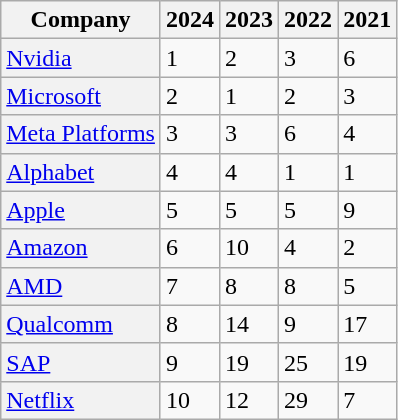<table class="wikitable sortable">
<tr>
<th style="background-color:#f2f2f2;">Company</th>
<th style="background-color:#f2f2f2;">2024</th>
<th style="background-color:#f2f2f2;">2023</th>
<th style="background-color:#f2f2f2;">2022</th>
<th style="background-color:#f2f2f2;">2021</th>
</tr>
<tr>
<td style="background-color:#f2f2f2;"><a href='#'>Nvidia</a></td>
<td>1</td>
<td>2</td>
<td>3</td>
<td>6</td>
</tr>
<tr>
<td style="background-color:#f2f2f2;"><a href='#'>Microsoft</a></td>
<td>2</td>
<td>1</td>
<td>2</td>
<td>3</td>
</tr>
<tr>
<td style="background-color:#f2f2f2;"><a href='#'>Meta Platforms</a></td>
<td>3</td>
<td>3</td>
<td>6</td>
<td>4</td>
</tr>
<tr>
<td style="background-color:#f2f2f2;"><a href='#'>Alphabet</a></td>
<td>4</td>
<td>4</td>
<td>1</td>
<td>1</td>
</tr>
<tr>
<td style="background-color:#f2f2f2;"><a href='#'>Apple</a></td>
<td>5</td>
<td>5</td>
<td>5</td>
<td>9</td>
</tr>
<tr>
<td style="background-color:#f2f2f2;"><a href='#'>Amazon</a></td>
<td>6</td>
<td>10</td>
<td>4</td>
<td>2</td>
</tr>
<tr>
<td style="background-color:#f2f2f2;"><a href='#'>AMD</a></td>
<td>7</td>
<td>8</td>
<td>8</td>
<td>5</td>
</tr>
<tr>
<td style="background-color:#f2f2f2;"><a href='#'>Qualcomm</a></td>
<td>8</td>
<td>14</td>
<td>9</td>
<td>17</td>
</tr>
<tr>
<td style="background-color:#f2f2f2;"><a href='#'>SAP</a></td>
<td>9</td>
<td>19</td>
<td>25</td>
<td>19</td>
</tr>
<tr>
<td style="background-color:#f2f2f2;"><a href='#'>Netflix</a></td>
<td>10</td>
<td>12</td>
<td>29</td>
<td>7</td>
</tr>
</table>
